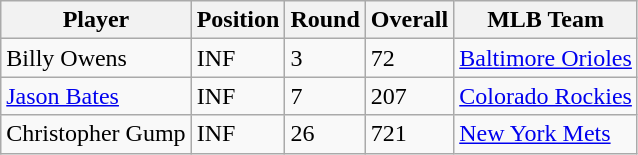<table class="wikitable">
<tr>
<th>Player</th>
<th>Position</th>
<th>Round</th>
<th>Overall</th>
<th>MLB Team</th>
</tr>
<tr>
<td>Billy Owens</td>
<td>INF</td>
<td>3</td>
<td>72</td>
<td><a href='#'>Baltimore Orioles</a></td>
</tr>
<tr>
<td><a href='#'>Jason Bates</a></td>
<td>INF</td>
<td>7</td>
<td>207</td>
<td><a href='#'>Colorado Rockies</a></td>
</tr>
<tr>
<td>Christopher Gump</td>
<td>INF</td>
<td>26</td>
<td>721</td>
<td><a href='#'>New York Mets</a></td>
</tr>
</table>
